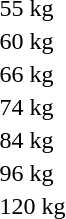<table>
<tr>
<td>55 kg</td>
<td></td>
<td></td>
<td></td>
</tr>
<tr>
<td>60 kg</td>
<td></td>
<td></td>
<td></td>
</tr>
<tr>
<td>66 kg</td>
<td></td>
<td></td>
<td></td>
</tr>
<tr>
<td>74 kg</td>
<td></td>
<td></td>
<td></td>
</tr>
<tr>
<td>84 kg</td>
<td></td>
<td></td>
<td></td>
</tr>
<tr>
<td>96 kg</td>
<td></td>
<td></td>
<td></td>
</tr>
<tr>
<td>120 kg</td>
<td></td>
<td></td>
<td></td>
</tr>
</table>
